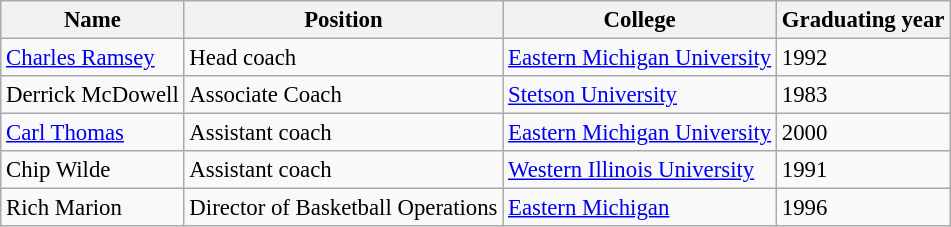<table class="wikitable" style="font-size: 95%;">
<tr>
<th>Name</th>
<th>Position</th>
<th>College</th>
<th>Graduating year</th>
</tr>
<tr>
<td><a href='#'>Charles Ramsey</a></td>
<td>Head coach</td>
<td><a href='#'>Eastern Michigan University</a></td>
<td>1992</td>
</tr>
<tr>
<td>Derrick McDowell</td>
<td>Associate Coach</td>
<td><a href='#'>Stetson University</a></td>
<td>1983</td>
</tr>
<tr>
<td><a href='#'>Carl Thomas</a></td>
<td>Assistant coach</td>
<td><a href='#'>Eastern Michigan University</a></td>
<td>2000</td>
</tr>
<tr>
<td>Chip Wilde</td>
<td>Assistant coach</td>
<td><a href='#'>Western Illinois University</a></td>
<td>1991</td>
</tr>
<tr>
<td>Rich Marion</td>
<td>Director of Basketball Operations</td>
<td><a href='#'>Eastern Michigan</a></td>
<td>1996</td>
</tr>
</table>
